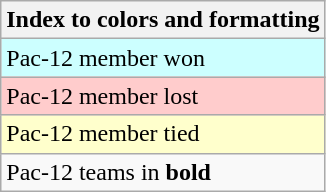<table class="wikitable">
<tr>
<th>Index to colors and formatting</th>
</tr>
<tr style="background:#cff;">
<td>Pac-12 member won</td>
</tr>
<tr style="background:#fcc;">
<td>Pac-12 member lost</td>
</tr>
<tr style="background:#ffc;">
<td>Pac-12 member tied</td>
</tr>
<tr>
<td>Pac-12 teams in <strong>bold</strong></td>
</tr>
</table>
